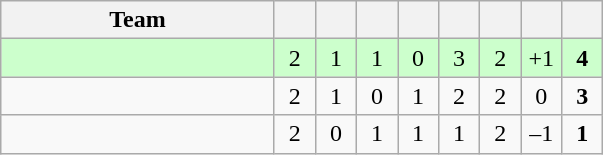<table class="wikitable" style="text-align: center;">
<tr>
<th width="175">Team</th>
<th width="20"></th>
<th width="20"></th>
<th width="20"></th>
<th width="20"></th>
<th width="20"></th>
<th width="20"></th>
<th width="20"></th>
<th width="20"></th>
</tr>
<tr bgcolor=#CCFFCC>
<td align=left></td>
<td>2</td>
<td>1</td>
<td>1</td>
<td>0</td>
<td>3</td>
<td>2</td>
<td>+1</td>
<td><strong>4</strong></td>
</tr>
<tr>
<td align=left></td>
<td>2</td>
<td>1</td>
<td>0</td>
<td>1</td>
<td>2</td>
<td>2</td>
<td>0</td>
<td><strong>3</strong></td>
</tr>
<tr>
<td align=left></td>
<td>2</td>
<td>0</td>
<td>1</td>
<td>1</td>
<td>1</td>
<td>2</td>
<td>–1</td>
<td><strong>1</strong></td>
</tr>
</table>
